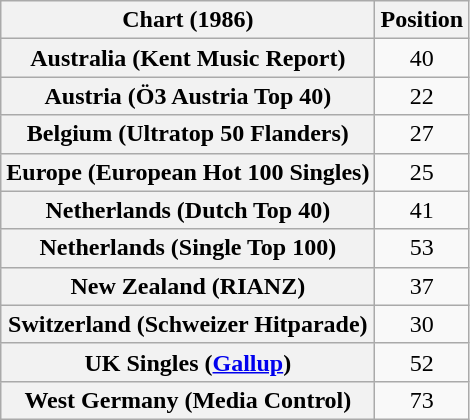<table class="wikitable sortable plainrowheaders" style="text-align:center">
<tr>
<th scope="col">Chart (1986)</th>
<th scope="col">Position</th>
</tr>
<tr>
<th scope="row">Australia (Kent Music Report)</th>
<td>40</td>
</tr>
<tr>
<th scope="row">Austria (Ö3 Austria Top 40)</th>
<td>22</td>
</tr>
<tr>
<th scope="row">Belgium (Ultratop 50 Flanders)</th>
<td>27</td>
</tr>
<tr>
<th scope="row">Europe (European Hot 100 Singles)</th>
<td>25</td>
</tr>
<tr>
<th scope="row">Netherlands (Dutch Top 40)</th>
<td>41</td>
</tr>
<tr>
<th scope="row">Netherlands (Single Top 100)</th>
<td>53</td>
</tr>
<tr>
<th scope="row">New Zealand (RIANZ)</th>
<td>37</td>
</tr>
<tr>
<th scope="row">Switzerland (Schweizer Hitparade)</th>
<td>30</td>
</tr>
<tr>
<th scope="row">UK Singles (<a href='#'>Gallup</a>)</th>
<td>52</td>
</tr>
<tr>
<th scope="row">West Germany (Media Control)</th>
<td>73</td>
</tr>
</table>
